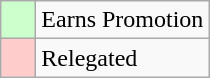<table class="wikitable">
<tr>
<td bgcolor="#ccffcc">    </td>
<td>Earns Promotion</td>
</tr>
<tr>
<td bgcolor="#ffcccc">    </td>
<td>Relegated</td>
</tr>
</table>
